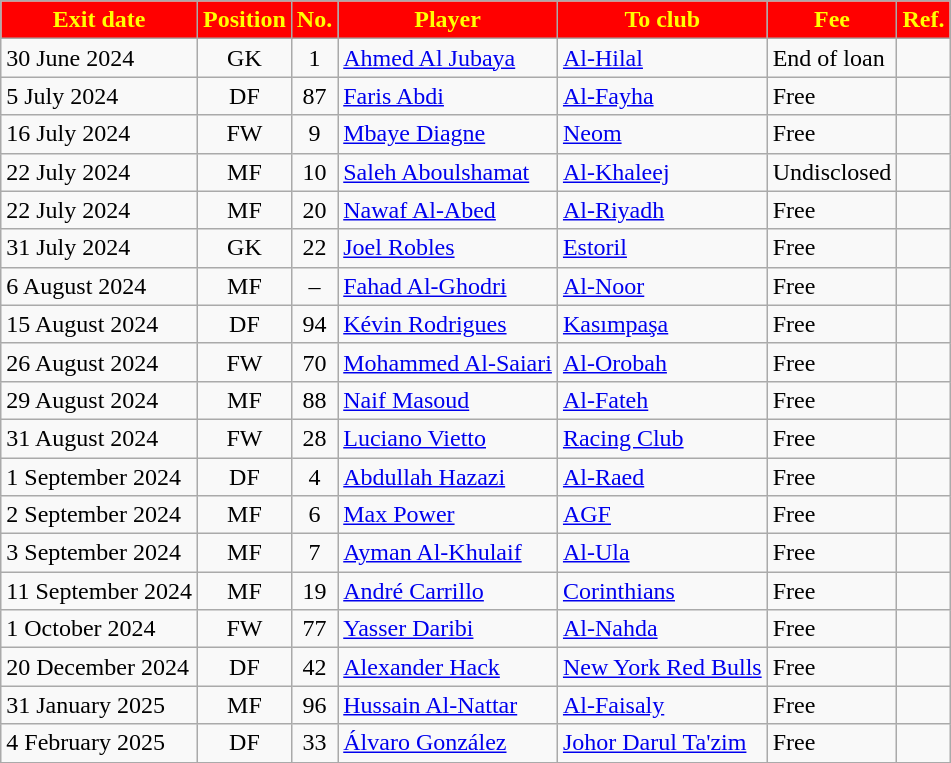<table class="wikitable sortable">
<tr>
<th style="background:red; color:yellow;"><strong>Exit date</strong></th>
<th style="background:red; color:yellow;"><strong>Position</strong></th>
<th style="background:red; color:yellow;"><strong>No.</strong></th>
<th style="background:red; color:yellow;"><strong>Player</strong></th>
<th style="background:red; color:yellow;"><strong>To club</strong></th>
<th style="background:red; color:yellow;"><strong>Fee</strong></th>
<th style="background:red; color:yellow;"><strong>Ref.</strong></th>
</tr>
<tr>
<td>30 June 2024</td>
<td style="text-align:center;">GK</td>
<td style="text-align:center;">1</td>
<td style="text-align:left;"> <a href='#'>Ahmed Al Jubaya</a></td>
<td style="text-align:left;"> <a href='#'>Al-Hilal</a></td>
<td>End of loan</td>
<td></td>
</tr>
<tr>
<td>5 July 2024</td>
<td style="text-align:center;">DF</td>
<td style="text-align:center;">87</td>
<td style="text-align:left;"> <a href='#'>Faris Abdi</a></td>
<td style="text-align:left;"> <a href='#'>Al-Fayha</a></td>
<td>Free</td>
<td></td>
</tr>
<tr>
<td>16 July 2024</td>
<td style="text-align:center;">FW</td>
<td style="text-align:center;">9</td>
<td style="text-align:left;"> <a href='#'>Mbaye Diagne</a></td>
<td style="text-align:left;"> <a href='#'>Neom</a></td>
<td>Free</td>
<td></td>
</tr>
<tr>
<td>22 July 2024</td>
<td style="text-align:center;">MF</td>
<td style="text-align:center;">10</td>
<td style="text-align:left;"> <a href='#'>Saleh Aboulshamat</a></td>
<td style="text-align:left;"> <a href='#'>Al-Khaleej</a></td>
<td>Undisclosed</td>
<td></td>
</tr>
<tr>
<td>22 July 2024</td>
<td style="text-align:center;">MF</td>
<td style="text-align:center;">20</td>
<td style="text-align:left;"> <a href='#'>Nawaf Al-Abed</a></td>
<td style="text-align:left;"> <a href='#'>Al-Riyadh</a></td>
<td>Free</td>
<td></td>
</tr>
<tr>
<td>31 July 2024</td>
<td style="text-align:center;">GK</td>
<td style="text-align:center;">22</td>
<td style="text-align:left;"> <a href='#'>Joel Robles</a></td>
<td style="text-align:left;"> <a href='#'>Estoril</a></td>
<td>Free</td>
<td></td>
</tr>
<tr>
<td>6 August 2024</td>
<td style="text-align:center;">MF</td>
<td style="text-align:center;">–</td>
<td style="text-align:left;"> <a href='#'>Fahad Al-Ghodri</a></td>
<td style="text-align:left;"> <a href='#'>Al-Noor</a></td>
<td>Free</td>
<td></td>
</tr>
<tr>
<td>15 August 2024</td>
<td style="text-align:center;">DF</td>
<td style="text-align:center;">94</td>
<td style="text-align:left;"> <a href='#'>Kévin Rodrigues</a></td>
<td style="text-align:left;"> <a href='#'>Kasımpaşa</a></td>
<td>Free</td>
<td></td>
</tr>
<tr>
<td>26 August 2024</td>
<td style="text-align:center;">FW</td>
<td style="text-align:center;">70</td>
<td style="text-align:left;"> <a href='#'>Mohammed Al-Saiari</a></td>
<td style="text-align:left;"> <a href='#'>Al-Orobah</a></td>
<td>Free</td>
<td></td>
</tr>
<tr>
<td>29 August 2024</td>
<td style="text-align:center;">MF</td>
<td style="text-align:center;">88</td>
<td style="text-align:left;"> <a href='#'>Naif Masoud</a></td>
<td style="text-align:left;"> <a href='#'>Al-Fateh</a></td>
<td>Free</td>
<td></td>
</tr>
<tr>
<td>31 August 2024</td>
<td style="text-align:center;">FW</td>
<td style="text-align:center;">28</td>
<td style="text-align:left;"> <a href='#'>Luciano Vietto</a></td>
<td style="text-align:left;"> <a href='#'>Racing Club</a></td>
<td>Free</td>
<td></td>
</tr>
<tr>
<td>1 September 2024</td>
<td style="text-align:center;">DF</td>
<td style="text-align:center;">4</td>
<td style="text-align:left;"> <a href='#'>Abdullah Hazazi</a></td>
<td style="text-align:left;"> <a href='#'>Al-Raed</a></td>
<td>Free</td>
<td></td>
</tr>
<tr>
<td>2 September 2024</td>
<td style="text-align:center;">MF</td>
<td style="text-align:center;">6</td>
<td style="text-align:left;"> <a href='#'>Max Power</a></td>
<td style="text-align:left;"> <a href='#'>AGF</a></td>
<td>Free</td>
<td></td>
</tr>
<tr>
<td>3 September 2024</td>
<td style="text-align:center;">MF</td>
<td style="text-align:center;">7</td>
<td style="text-align:left;"> <a href='#'>Ayman Al-Khulaif</a></td>
<td style="text-align:left;"> <a href='#'>Al-Ula</a></td>
<td>Free</td>
<td></td>
</tr>
<tr>
<td>11 September 2024</td>
<td style="text-align:center;">MF</td>
<td style="text-align:center;">19</td>
<td style="text-align:left;"> <a href='#'>André Carrillo</a></td>
<td style="text-align:left;"> <a href='#'>Corinthians</a></td>
<td>Free</td>
<td></td>
</tr>
<tr>
<td>1 October 2024</td>
<td style="text-align:center;">FW</td>
<td style="text-align:center;">77</td>
<td style="text-align:left;"> <a href='#'>Yasser Daribi</a></td>
<td style="text-align:left;"> <a href='#'>Al-Nahda</a></td>
<td>Free</td>
<td></td>
</tr>
<tr>
<td>20 December 2024</td>
<td style="text-align:center;">DF</td>
<td style="text-align:center;">42</td>
<td style="text-align:left;"> <a href='#'>Alexander Hack</a></td>
<td style="text-align:left;"> <a href='#'>New York Red Bulls</a></td>
<td>Free</td>
<td></td>
</tr>
<tr>
<td>31 January 2025</td>
<td style="text-align:center;">MF</td>
<td style="text-align:center;">96</td>
<td style="text-align:left;"> <a href='#'>Hussain Al-Nattar</a></td>
<td style="text-align:left;"> <a href='#'>Al-Faisaly</a></td>
<td>Free</td>
<td></td>
</tr>
<tr>
<td>4 February 2025</td>
<td style="text-align:center;">DF</td>
<td style="text-align:center;">33</td>
<td style="text-align:left;"> <a href='#'>Álvaro González</a></td>
<td style="text-align:left;"> <a href='#'>Johor Darul Ta'zim</a></td>
<td>Free</td>
<td></td>
</tr>
<tr>
</tr>
</table>
